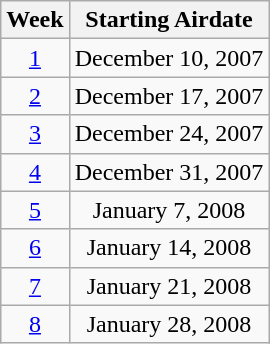<table class="wikitable" style="text-align: center">
<tr>
<th>Week</th>
<th>Starting Airdate</th>
</tr>
<tr>
<td><a href='#'>1</a></td>
<td>December 10, 2007</td>
</tr>
<tr>
<td><a href='#'>2</a></td>
<td>December 17, 2007</td>
</tr>
<tr>
<td><a href='#'>3</a></td>
<td>December 24, 2007</td>
</tr>
<tr>
<td><a href='#'>4</a></td>
<td>December 31, 2007</td>
</tr>
<tr>
<td><a href='#'>5</a></td>
<td>January 7, 2008</td>
</tr>
<tr>
<td><a href='#'>6</a></td>
<td>January 14, 2008</td>
</tr>
<tr>
<td><a href='#'>7</a></td>
<td>January 21, 2008</td>
</tr>
<tr>
<td><a href='#'>8</a></td>
<td>January 28, 2008</td>
</tr>
</table>
